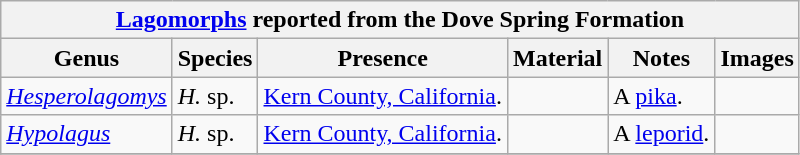<table class="wikitable" align="center">
<tr>
<th colspan="6" align="center"><strong><a href='#'>Lagomorphs</a> reported from the Dove Spring Formation</strong></th>
</tr>
<tr>
<th>Genus</th>
<th>Species</th>
<th>Presence</th>
<th><strong>Material</strong></th>
<th>Notes</th>
<th>Images</th>
</tr>
<tr>
<td><em><a href='#'>Hesperolagomys</a></em></td>
<td><em>H.</em> sp.</td>
<td><a href='#'>Kern County, California</a>.</td>
<td></td>
<td>A <a href='#'>pika</a>.</td>
<td></td>
</tr>
<tr>
<td><em><a href='#'>Hypolagus</a></em></td>
<td><em>H.</em> sp.</td>
<td><a href='#'>Kern County, California</a>.</td>
<td></td>
<td>A <a href='#'>leporid</a>.</td>
<td></td>
</tr>
<tr>
</tr>
</table>
